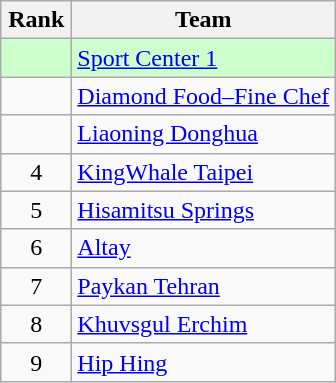<table class="wikitable" style="text-align:center">
<tr>
<th width=40>Rank</th>
<th>Team</th>
</tr>
<tr bgcolor=#ccffcc>
<td></td>
<td style="text-align:left"> <a href='#'>Sport Center 1</a></td>
</tr>
<tr>
<td></td>
<td style="text-align:left"> <a href='#'>Diamond Food–Fine Chef</a></td>
</tr>
<tr>
<td></td>
<td style="text-align:left"> <a href='#'>Liaoning Donghua</a></td>
</tr>
<tr>
<td>4</td>
<td style="text-align:left"> <a href='#'>KingWhale Taipei</a></td>
</tr>
<tr>
<td>5</td>
<td style="text-align:left"> <a href='#'>Hisamitsu Springs</a></td>
</tr>
<tr>
<td>6</td>
<td style="text-align:left"> <a href='#'>Altay</a></td>
</tr>
<tr>
<td>7</td>
<td style="text-align:left"> <a href='#'>Paykan Tehran</a></td>
</tr>
<tr>
<td>8</td>
<td style="text-align:left"> <a href='#'>Khuvsgul Erchim</a></td>
</tr>
<tr>
<td>9</td>
<td style="text-align:left"> <a href='#'>Hip Hing</a></td>
</tr>
</table>
